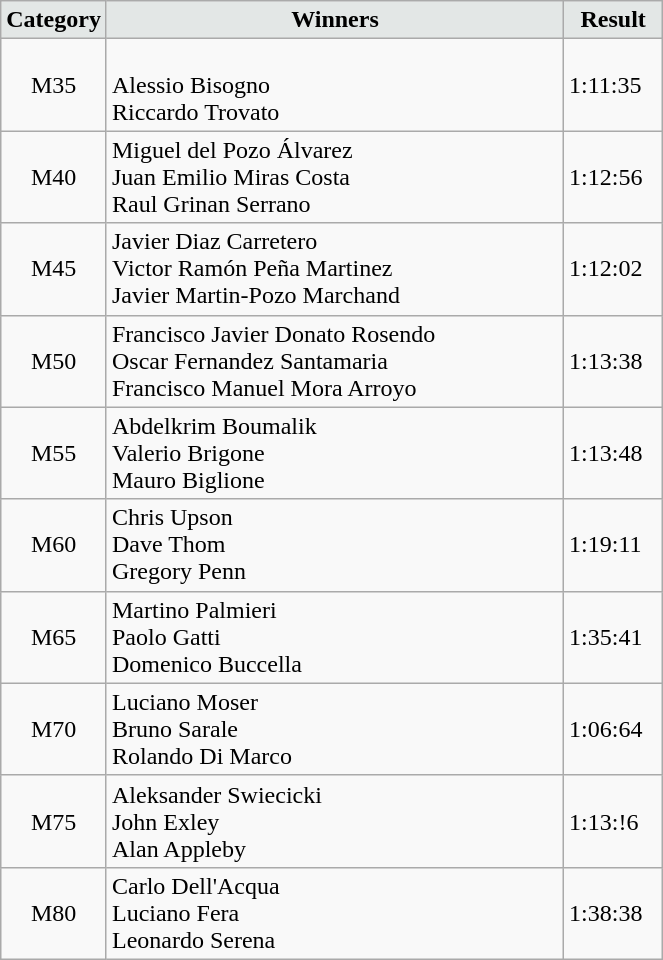<table class="wikitable" width=35%>
<tr>
<td width=15% align="center" bgcolor=#E3E7E6><strong>Category</strong></td>
<td align="center" bgcolor=#E3E7E6> <strong>Winners</strong></td>
<td width=15% align="center" bgcolor=#E3E7E6><strong>Result</strong></td>
</tr>
<tr>
<td align="center">M35</td>
<td> <br> Alessio Bisogno<br> Riccardo Trovato</td>
<td>1:11:35</td>
</tr>
<tr>
<td align="center">M40</td>
<td> Miguel del Pozo Álvarez<br> Juan Emilio Miras Costa<br> Raul Grinan Serrano</td>
<td>1:12:56</td>
</tr>
<tr>
<td align="center">M45</td>
<td> Javier Diaz Carretero<br> Victor Ramón Peña Martinez<br> Javier Martin-Pozo Marchand</td>
<td>1:12:02</td>
</tr>
<tr>
<td align="center">M50</td>
<td> Francisco Javier Donato Rosendo<br> Oscar Fernandez Santamaria<br> Francisco Manuel Mora Arroyo</td>
<td>1:13:38</td>
</tr>
<tr>
<td align="center">M55</td>
<td> Abdelkrim Boumalik<br> Valerio Brigone<br> Mauro Biglione</td>
<td>1:13:48</td>
</tr>
<tr>
<td align="center">M60</td>
<td> Chris Upson<br> Dave Thom<br> Gregory Penn</td>
<td>1:19:11</td>
</tr>
<tr>
<td align="center">M65</td>
<td> Martino Palmieri<br> Paolo Gatti<br> Domenico Buccella</td>
<td>1:35:41</td>
</tr>
<tr>
<td align="center">M70</td>
<td> Luciano Moser<br> Bruno Sarale<br> Rolando Di Marco</td>
<td>1:06:64</td>
</tr>
<tr>
<td align="center">M75</td>
<td> Aleksander Swiecicki<br> John Exley<br> Alan Appleby</td>
<td>1:13:!6</td>
</tr>
<tr>
<td align="center">M80</td>
<td> Carlo Dell'Acqua<br> Luciano Fera<br> Leonardo Serena</td>
<td>1:38:38</td>
</tr>
</table>
